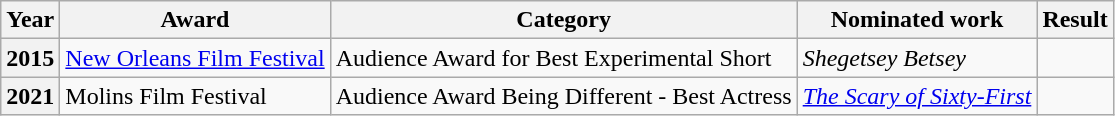<table class="wikitable sortable">
<tr>
<th scope="col">Year</th>
<th scope="col">Award</th>
<th scope="col">Category</th>
<th scope="col">Nominated work</th>
<th scope="col">Result</th>
</tr>
<tr>
<th scope="row">2015</th>
<td><a href='#'>New Orleans Film Festival</a></td>
<td>Audience Award for Best Experimental Short</td>
<td><em>Shegetsey Betsey</em></td>
<td></td>
</tr>
<tr>
<th scope="row">2021</th>
<td>Molins Film Festival</td>
<td>Audience Award Being Different - Best Actress</td>
<td><em><a href='#'>The Scary of Sixty-First</a></em></td>
<td></td>
</tr>
</table>
